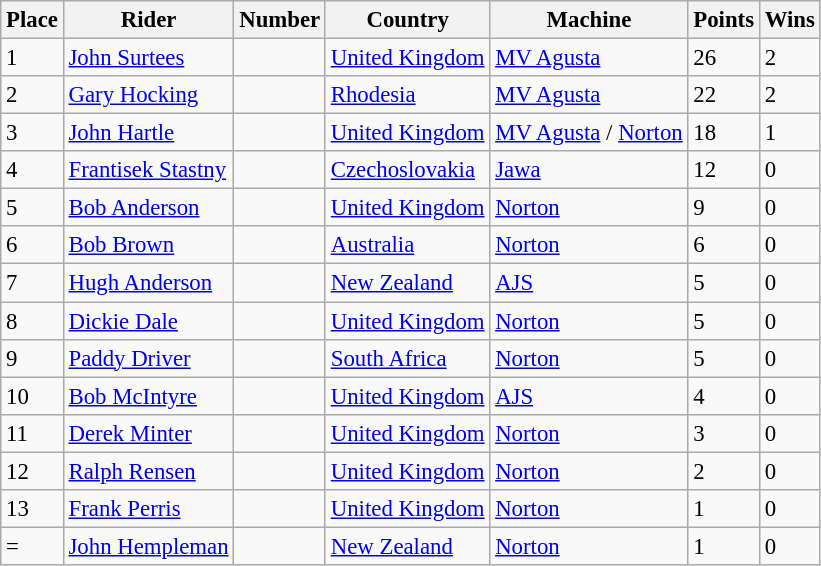<table class="wikitable" style="font-size: 95%;">
<tr>
<th>Place</th>
<th>Rider</th>
<th>Number</th>
<th>Country</th>
<th>Machine</th>
<th>Points</th>
<th>Wins</th>
</tr>
<tr>
<td>1</td>
<td> <a href='#'>John Surtees</a></td>
<td></td>
<td><a href='#'>United Kingdom</a></td>
<td><a href='#'>MV Agusta</a></td>
<td>26</td>
<td>2</td>
</tr>
<tr>
<td>2</td>
<td> <a href='#'>Gary Hocking</a></td>
<td></td>
<td><a href='#'>Rhodesia</a></td>
<td><a href='#'>MV Agusta</a></td>
<td>22</td>
<td>2</td>
</tr>
<tr>
<td>3</td>
<td> <a href='#'>John Hartle</a></td>
<td></td>
<td><a href='#'>United Kingdom</a></td>
<td><a href='#'>MV Agusta</a> / <a href='#'>Norton</a></td>
<td>18</td>
<td>1</td>
</tr>
<tr>
<td>4</td>
<td> <a href='#'>Frantisek Stastny</a></td>
<td></td>
<td><a href='#'>Czechoslovakia</a></td>
<td><a href='#'>Jawa</a></td>
<td>12</td>
<td>0</td>
</tr>
<tr>
<td>5</td>
<td> <a href='#'>Bob Anderson</a></td>
<td></td>
<td><a href='#'>United Kingdom</a></td>
<td><a href='#'>Norton</a></td>
<td>9</td>
<td>0</td>
</tr>
<tr>
<td>6</td>
<td> <a href='#'>Bob Brown</a></td>
<td></td>
<td><a href='#'>Australia</a></td>
<td><a href='#'>Norton</a></td>
<td>6</td>
<td>0</td>
</tr>
<tr>
<td>7</td>
<td> <a href='#'>Hugh Anderson</a></td>
<td></td>
<td><a href='#'>New Zealand</a></td>
<td><a href='#'>AJS</a></td>
<td>5</td>
<td>0</td>
</tr>
<tr>
<td>8</td>
<td> <a href='#'>Dickie Dale</a></td>
<td></td>
<td><a href='#'>United Kingdom</a></td>
<td><a href='#'>Norton</a></td>
<td>5</td>
<td>0</td>
</tr>
<tr>
<td>9</td>
<td> <a href='#'>Paddy Driver</a></td>
<td></td>
<td><a href='#'>South Africa</a></td>
<td><a href='#'>Norton</a></td>
<td>5</td>
<td>0</td>
</tr>
<tr>
<td>10</td>
<td> <a href='#'>Bob McIntyre</a></td>
<td></td>
<td><a href='#'>United Kingdom</a></td>
<td><a href='#'>AJS</a></td>
<td>4</td>
<td>0</td>
</tr>
<tr>
<td>11</td>
<td> <a href='#'>Derek Minter</a></td>
<td></td>
<td><a href='#'>United Kingdom</a></td>
<td><a href='#'>Norton</a></td>
<td>3</td>
<td>0</td>
</tr>
<tr>
<td>12</td>
<td> <a href='#'>Ralph Rensen</a></td>
<td></td>
<td><a href='#'>United Kingdom</a></td>
<td><a href='#'>Norton</a></td>
<td>2</td>
<td>0</td>
</tr>
<tr>
<td>13</td>
<td> <a href='#'>Frank Perris</a></td>
<td></td>
<td><a href='#'>United Kingdom</a></td>
<td><a href='#'>Norton</a></td>
<td>1</td>
<td>0</td>
</tr>
<tr>
<td>=</td>
<td> <a href='#'>John Hempleman</a></td>
<td></td>
<td><a href='#'>New Zealand</a></td>
<td><a href='#'>Norton</a></td>
<td>1</td>
<td>0</td>
</tr>
</table>
